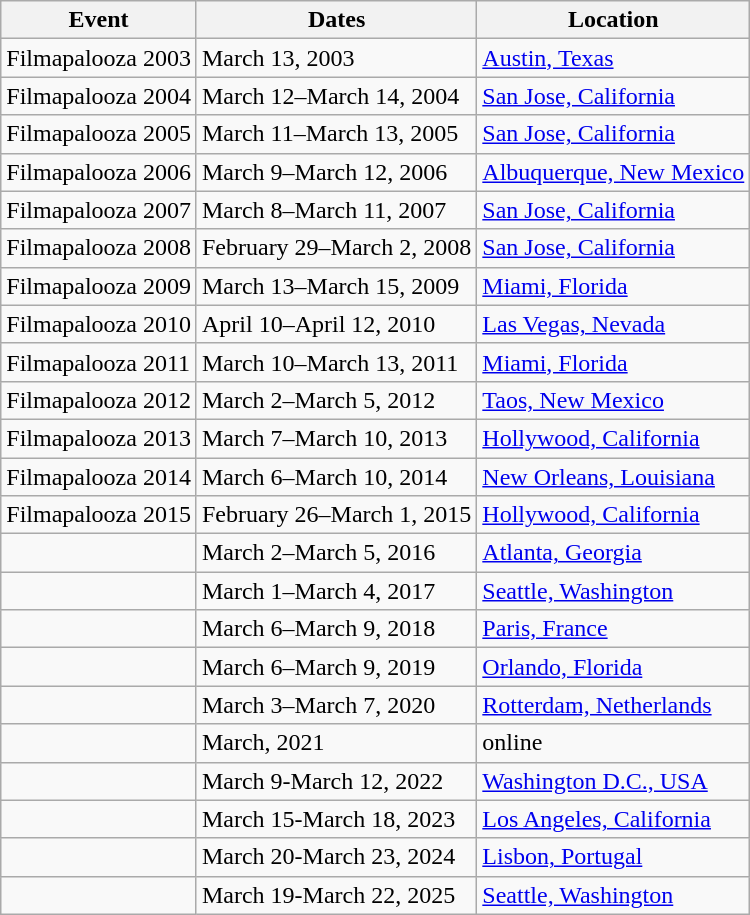<table class="wikitable">
<tr>
<th>Event</th>
<th>Dates</th>
<th>Location</th>
</tr>
<tr>
<td>Filmapalooza 2003</td>
<td>March 13, 2003</td>
<td><a href='#'>Austin, Texas</a></td>
</tr>
<tr>
<td>Filmapalooza 2004</td>
<td>March 12–March 14, 2004</td>
<td><a href='#'>San Jose, California</a></td>
</tr>
<tr>
<td>Filmapalooza 2005</td>
<td>March 11–March 13, 2005</td>
<td><a href='#'>San Jose, California</a></td>
</tr>
<tr>
<td>Filmapalooza 2006</td>
<td>March 9–March 12, 2006</td>
<td><a href='#'>Albuquerque, New Mexico</a></td>
</tr>
<tr>
<td>Filmapalooza 2007</td>
<td>March 8–March 11, 2007</td>
<td><a href='#'>San Jose, California</a></td>
</tr>
<tr>
<td>Filmapalooza 2008</td>
<td>February 29–March 2, 2008</td>
<td><a href='#'>San Jose, California</a></td>
</tr>
<tr>
<td>Filmapalooza 2009</td>
<td>March 13–March 15, 2009</td>
<td><a href='#'>Miami, Florida</a></td>
</tr>
<tr>
<td>Filmapalooza 2010</td>
<td>April 10–April 12, 2010</td>
<td><a href='#'>Las Vegas, Nevada</a></td>
</tr>
<tr>
<td>Filmapalooza 2011</td>
<td>March 10–March 13, 2011</td>
<td><a href='#'>Miami, Florida</a></td>
</tr>
<tr>
<td>Filmapalooza 2012</td>
<td>March 2–March 5, 2012</td>
<td><a href='#'>Taos, New Mexico</a></td>
</tr>
<tr>
<td>Filmapalooza 2013</td>
<td>March 7–March 10, 2013</td>
<td><a href='#'>Hollywood, California</a></td>
</tr>
<tr>
<td>Filmapalooza 2014</td>
<td>March 6–March 10, 2014</td>
<td><a href='#'>New Orleans, Louisiana</a></td>
</tr>
<tr>
<td>Filmapalooza 2015</td>
<td>February 26–March 1, 2015</td>
<td><a href='#'>Hollywood, California</a></td>
</tr>
<tr>
<td></td>
<td>March 2–March 5, 2016</td>
<td><a href='#'>Atlanta, Georgia</a></td>
</tr>
<tr>
<td></td>
<td>March 1–March 4, 2017</td>
<td><a href='#'>Seattle, Washington</a></td>
</tr>
<tr>
<td></td>
<td>March 6–March 9, 2018</td>
<td><a href='#'>Paris, France</a></td>
</tr>
<tr>
<td></td>
<td>March 6–March 9, 2019</td>
<td><a href='#'>Orlando, Florida</a></td>
</tr>
<tr>
<td></td>
<td>March 3–March 7, 2020</td>
<td><a href='#'>Rotterdam, Netherlands</a></td>
</tr>
<tr>
<td></td>
<td>March, 2021</td>
<td>online</td>
</tr>
<tr>
<td></td>
<td>March 9-March 12, 2022</td>
<td><a href='#'>Washington D.C., USA</a></td>
</tr>
<tr>
<td></td>
<td>March 15-March 18, 2023</td>
<td><a href='#'>Los Angeles, California</a></td>
</tr>
<tr>
<td></td>
<td>March 20-March 23, 2024</td>
<td><a href='#'>Lisbon, Portugal</a></td>
</tr>
<tr>
<td></td>
<td>March 19-March 22, 2025</td>
<td><a href='#'>Seattle, Washington</a></td>
</tr>
</table>
